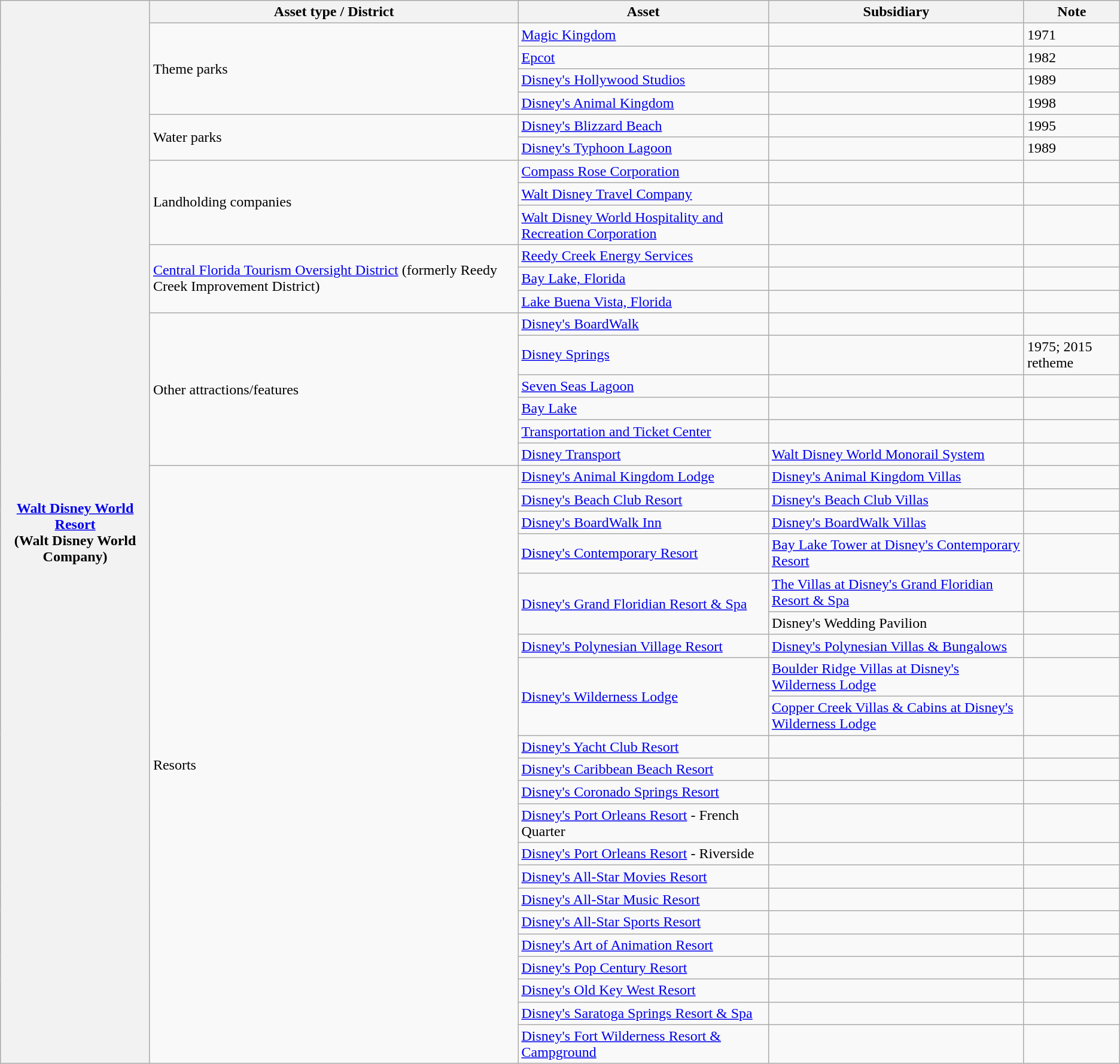<table class="wikitable">
<tr>
<th rowspan="41"><a href='#'>Walt Disney World Resort</a><br>(Walt Disney World Company)</th>
<th>Asset type / District</th>
<th>Asset</th>
<th>Subsidiary</th>
<th>Note</th>
</tr>
<tr>
<td rowspan="4">Theme parks</td>
<td><a href='#'>Magic Kingdom</a></td>
<td></td>
<td>1971</td>
</tr>
<tr>
<td><a href='#'>Epcot</a></td>
<td></td>
<td>1982</td>
</tr>
<tr>
<td><a href='#'>Disney's Hollywood Studios</a></td>
<td></td>
<td>1989</td>
</tr>
<tr>
<td><a href='#'>Disney's Animal Kingdom</a></td>
<td></td>
<td>1998</td>
</tr>
<tr>
<td rowspan="2">Water parks</td>
<td><a href='#'>Disney's Blizzard Beach</a></td>
<td></td>
<td>1995</td>
</tr>
<tr>
<td><a href='#'>Disney's Typhoon Lagoon</a></td>
<td></td>
<td>1989</td>
</tr>
<tr>
<td rowspan="3">Landholding companies</td>
<td><a href='#'>Compass Rose Corporation</a></td>
<td></td>
<td></td>
</tr>
<tr>
<td><a href='#'>Walt Disney Travel Company</a></td>
<td></td>
<td></td>
</tr>
<tr>
<td><a href='#'>Walt Disney World Hospitality and Recreation Corporation</a></td>
<td></td>
<td></td>
</tr>
<tr>
<td rowspan="3"><a href='#'>Central Florida Tourism Oversight District</a> (formerly Reedy Creek Improvement District)</td>
<td><a href='#'>Reedy Creek Energy Services</a></td>
<td></td>
<td></td>
</tr>
<tr>
<td><a href='#'>Bay Lake, Florida</a></td>
<td></td>
<td></td>
</tr>
<tr>
<td><a href='#'>Lake Buena Vista, Florida</a></td>
<td></td>
<td></td>
</tr>
<tr>
<td rowspan="6">Other attractions/features</td>
<td><a href='#'>Disney's BoardWalk</a></td>
<td></td>
<td></td>
</tr>
<tr>
<td><a href='#'>Disney Springs</a></td>
<td></td>
<td>1975; 2015 retheme</td>
</tr>
<tr>
<td><a href='#'>Seven Seas Lagoon</a></td>
<td></td>
<td></td>
</tr>
<tr>
<td><a href='#'>Bay Lake</a></td>
<td></td>
<td></td>
</tr>
<tr>
<td><a href='#'>Transportation and Ticket Center</a></td>
<td></td>
<td></td>
</tr>
<tr>
<td><a href='#'>Disney Transport</a></td>
<td><a href='#'>Walt Disney World Monorail System</a></td>
<td></td>
</tr>
<tr>
<td rowspan="22">Resorts</td>
<td><a href='#'>Disney's Animal Kingdom Lodge</a></td>
<td><a href='#'>Disney's Animal Kingdom Villas</a></td>
<td></td>
</tr>
<tr>
<td><a href='#'>Disney's Beach Club Resort</a></td>
<td><a href='#'>Disney's Beach Club Villas</a></td>
<td></td>
</tr>
<tr>
<td><a href='#'>Disney's BoardWalk Inn</a></td>
<td><a href='#'>Disney's BoardWalk Villas</a></td>
<td></td>
</tr>
<tr>
<td><a href='#'>Disney's Contemporary Resort</a></td>
<td><a href='#'>Bay Lake Tower at Disney's Contemporary Resort</a></td>
<td></td>
</tr>
<tr>
<td rowspan="2"><a href='#'>Disney's Grand Floridian Resort & Spa</a></td>
<td><a href='#'>The Villas at Disney's Grand Floridian Resort & Spa</a></td>
<td></td>
</tr>
<tr>
<td>Disney's Wedding Pavilion</td>
<td></td>
</tr>
<tr>
<td><a href='#'>Disney's Polynesian Village Resort</a></td>
<td><a href='#'>Disney's Polynesian Villas & Bungalows</a></td>
<td></td>
</tr>
<tr>
<td rowspan="2"><a href='#'>Disney's Wilderness Lodge</a></td>
<td><a href='#'>Boulder Ridge Villas at Disney's Wilderness Lodge</a></td>
<td></td>
</tr>
<tr>
<td><a href='#'>Copper Creek Villas & Cabins at Disney's Wilderness Lodge</a></td>
<td></td>
</tr>
<tr>
<td><a href='#'>Disney's Yacht Club Resort</a></td>
<td></td>
<td></td>
</tr>
<tr>
<td><a href='#'>Disney's Caribbean Beach Resort</a></td>
<td></td>
<td></td>
</tr>
<tr>
<td><a href='#'>Disney's Coronado Springs Resort</a></td>
<td></td>
<td></td>
</tr>
<tr>
<td><a href='#'>Disney's Port Orleans Resort</a> - French Quarter</td>
<td></td>
<td></td>
</tr>
<tr>
<td><a href='#'>Disney's Port Orleans Resort</a> - Riverside</td>
<td></td>
<td></td>
</tr>
<tr>
<td><a href='#'>Disney's All-Star Movies Resort</a></td>
<td></td>
<td></td>
</tr>
<tr>
<td><a href='#'>Disney's All-Star Music Resort</a></td>
<td></td>
<td></td>
</tr>
<tr>
<td><a href='#'>Disney's All-Star Sports Resort</a></td>
<td></td>
<td></td>
</tr>
<tr>
<td><a href='#'>Disney's Art of Animation Resort</a></td>
<td></td>
<td></td>
</tr>
<tr>
<td><a href='#'>Disney's Pop Century Resort</a></td>
<td></td>
<td></td>
</tr>
<tr>
<td><a href='#'>Disney's Old Key West Resort</a></td>
<td></td>
<td></td>
</tr>
<tr>
<td><a href='#'>Disney's Saratoga Springs Resort & Spa</a></td>
<td></td>
<td></td>
</tr>
<tr>
<td><a href='#'>Disney's Fort Wilderness Resort & Campground</a></td>
<td></td>
<td></td>
</tr>
</table>
